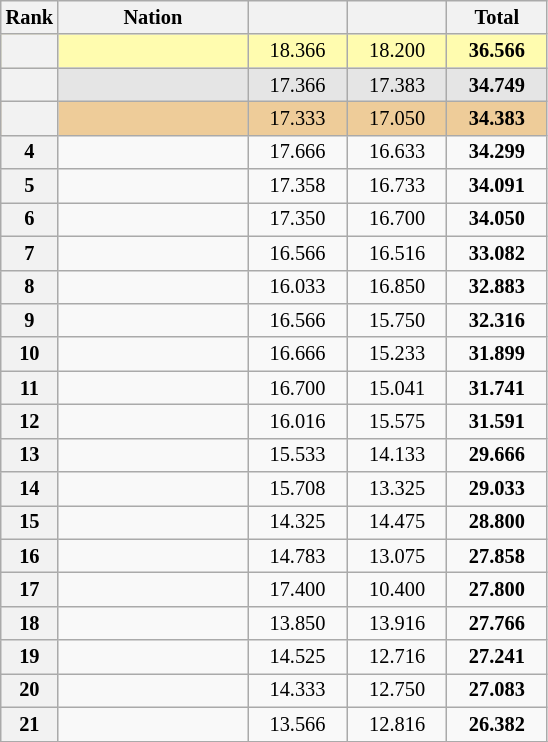<table class="wikitable sortable" style="text-align:center; font-size:85%">
<tr>
<th scope="col" style="width:20px;">Rank</th>
<th ! scope="col" style="width:120px;">Nation</th>
<th ! scope="col" style="width:60px;"></th>
<th ! scope="col" style="width:60px;"> </th>
<th ! scope="col" style="width:60px;">Total</th>
</tr>
<tr bgcolor=fffcaf>
<th scope=row></th>
<td align=left></td>
<td>18.366</td>
<td>18.200</td>
<td><strong>36.566</strong></td>
</tr>
<tr bgcolor=e5e5e5>
<th scope=row></th>
<td align=left></td>
<td>17.366</td>
<td>17.383</td>
<td><strong>34.749</strong></td>
</tr>
<tr bgcolor=eecc99>
<th scope=row></th>
<td align=left></td>
<td>17.333</td>
<td>17.050</td>
<td><strong>34.383</strong></td>
</tr>
<tr>
<th scope=row>4</th>
<td align=left></td>
<td>17.666</td>
<td>16.633</td>
<td><strong>34.299</strong></td>
</tr>
<tr>
<th scope=row>5</th>
<td align=left></td>
<td>17.358</td>
<td>16.733</td>
<td><strong>34.091</strong></td>
</tr>
<tr>
<th scope=row>6</th>
<td align=left></td>
<td>17.350</td>
<td>16.700</td>
<td><strong>34.050</strong></td>
</tr>
<tr>
<th scope=row>7</th>
<td align=left></td>
<td>16.566</td>
<td>16.516</td>
<td><strong>33.082</strong></td>
</tr>
<tr>
<th scope=row>8</th>
<td align=left></td>
<td>16.033</td>
<td>16.850</td>
<td><strong>32.883</strong></td>
</tr>
<tr>
<th scope=row>9</th>
<td align=left></td>
<td>16.566</td>
<td>15.750</td>
<td><strong>32.316</strong></td>
</tr>
<tr>
<th scope=row>10</th>
<td align=left></td>
<td>16.666</td>
<td>15.233</td>
<td><strong>31.899</strong></td>
</tr>
<tr>
<th scope=row>11</th>
<td align=left></td>
<td>16.700</td>
<td>15.041</td>
<td><strong>31.741</strong></td>
</tr>
<tr>
<th scope=row>12</th>
<td align=left></td>
<td>16.016</td>
<td>15.575</td>
<td><strong>31.591</strong></td>
</tr>
<tr>
<th scope=row>13</th>
<td align=left></td>
<td>15.533</td>
<td>14.133</td>
<td><strong>29.666</strong></td>
</tr>
<tr>
<th scope=row>14</th>
<td align=left></td>
<td>15.708</td>
<td>13.325</td>
<td><strong>29.033</strong></td>
</tr>
<tr>
<th scope=row>15</th>
<td align=left></td>
<td>14.325</td>
<td>14.475</td>
<td><strong>28.800</strong></td>
</tr>
<tr>
<th scope=row>16</th>
<td align=left></td>
<td>14.783</td>
<td>13.075</td>
<td><strong>27.858</strong></td>
</tr>
<tr>
<th scope=row>17</th>
<td align=left></td>
<td>17.400</td>
<td>10.400</td>
<td><strong>27.800</strong></td>
</tr>
<tr>
<th scope=row>18</th>
<td align=left></td>
<td>13.850</td>
<td>13.916</td>
<td><strong>27.766</strong></td>
</tr>
<tr>
<th scope=row>19</th>
<td align=left></td>
<td>14.525</td>
<td>12.716</td>
<td><strong>27.241</strong></td>
</tr>
<tr>
<th scope=row>20</th>
<td align=left></td>
<td>14.333</td>
<td>12.750</td>
<td><strong>27.083</strong></td>
</tr>
<tr>
<th scope=row>21</th>
<td align=left></td>
<td>13.566</td>
<td>12.816</td>
<td><strong>26.382</strong></td>
</tr>
<tr>
</tr>
</table>
